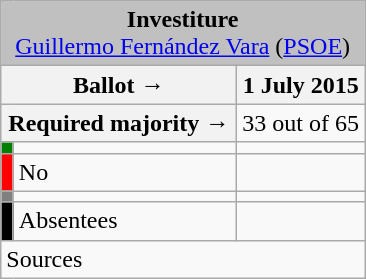<table class="wikitable" style="text-align:center;">
<tr>
<td colspan="3" align="center" bgcolor="#C0C0C0"><strong>Investiture</strong><br><a href='#'>Guillermo Fernández Vara</a> (<a href='#'>PSOE</a>)</td>
</tr>
<tr>
<th colspan="2" width="150px">Ballot →</th>
<th>1 July 2015</th>
</tr>
<tr>
<th colspan="2">Required majority →</th>
<td>33 out of 65 </td>
</tr>
<tr>
<th width="1px" style="background:green;"></th>
<td align="left"></td>
<td></td>
</tr>
<tr>
<th style="color:inherit;background:red;"></th>
<td align="left"><span>No</span></td>
<td></td>
</tr>
<tr>
<th style="color:inherit;background:gray;"></th>
<td align="left"></td>
<td></td>
</tr>
<tr>
<th style="color:inherit;background:black;"></th>
<td align="left"><span>Absentees</span></td>
<td></td>
</tr>
<tr>
<td align="left" colspan="3">Sources</td>
</tr>
</table>
